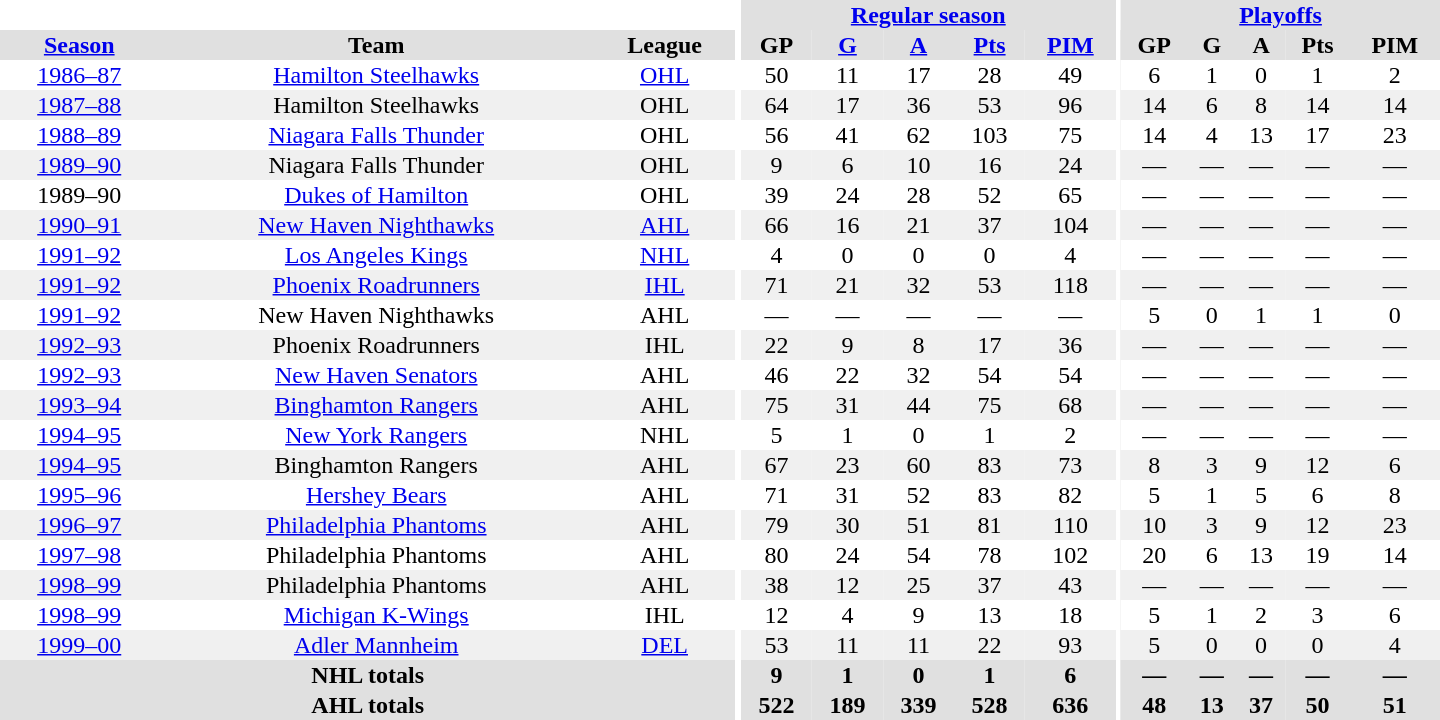<table border="0" cellpadding="1" cellspacing="0" style="text-align:center; width:60em">
<tr bgcolor="#e0e0e0">
<th colspan="3" bgcolor="#ffffff"></th>
<th rowspan="99" bgcolor="#ffffff"></th>
<th colspan="5"><a href='#'>Regular season</a></th>
<th rowspan="99" bgcolor="#ffffff"></th>
<th colspan="5"><a href='#'>Playoffs</a></th>
</tr>
<tr bgcolor="#e0e0e0">
<th><a href='#'>Season</a></th>
<th>Team</th>
<th>League</th>
<th>GP</th>
<th><a href='#'>G</a></th>
<th><a href='#'>A</a></th>
<th><a href='#'>Pts</a></th>
<th><a href='#'>PIM</a></th>
<th>GP</th>
<th>G</th>
<th>A</th>
<th>Pts</th>
<th>PIM</th>
</tr>
<tr>
<td><a href='#'>1986–87</a></td>
<td><a href='#'>Hamilton Steelhawks</a></td>
<td><a href='#'>OHL</a></td>
<td>50</td>
<td>11</td>
<td>17</td>
<td>28</td>
<td>49</td>
<td>6</td>
<td>1</td>
<td>0</td>
<td>1</td>
<td>2</td>
</tr>
<tr bgcolor="#f0f0f0">
<td><a href='#'>1987–88</a></td>
<td>Hamilton Steelhawks</td>
<td>OHL</td>
<td>64</td>
<td>17</td>
<td>36</td>
<td>53</td>
<td>96</td>
<td>14</td>
<td>6</td>
<td>8</td>
<td>14</td>
<td>14</td>
</tr>
<tr>
<td><a href='#'>1988–89</a></td>
<td><a href='#'>Niagara Falls Thunder</a></td>
<td>OHL</td>
<td>56</td>
<td>41</td>
<td>62</td>
<td>103</td>
<td>75</td>
<td>14</td>
<td>4</td>
<td>13</td>
<td>17</td>
<td>23</td>
</tr>
<tr bgcolor="#f0f0f0">
<td><a href='#'>1989–90</a></td>
<td>Niagara Falls Thunder</td>
<td>OHL</td>
<td>9</td>
<td>6</td>
<td>10</td>
<td>16</td>
<td>24</td>
<td>—</td>
<td>—</td>
<td>—</td>
<td>—</td>
<td>—</td>
</tr>
<tr>
<td>1989–90</td>
<td><a href='#'>Dukes of Hamilton</a></td>
<td>OHL</td>
<td>39</td>
<td>24</td>
<td>28</td>
<td>52</td>
<td>65</td>
<td>—</td>
<td>—</td>
<td>—</td>
<td>—</td>
<td>—</td>
</tr>
<tr bgcolor="#f0f0f0">
<td><a href='#'>1990–91</a></td>
<td><a href='#'>New Haven Nighthawks</a></td>
<td><a href='#'>AHL</a></td>
<td>66</td>
<td>16</td>
<td>21</td>
<td>37</td>
<td>104</td>
<td>—</td>
<td>—</td>
<td>—</td>
<td>—</td>
<td>—</td>
</tr>
<tr>
<td><a href='#'>1991–92</a></td>
<td><a href='#'>Los Angeles Kings</a></td>
<td><a href='#'>NHL</a></td>
<td>4</td>
<td>0</td>
<td>0</td>
<td>0</td>
<td>4</td>
<td>—</td>
<td>—</td>
<td>—</td>
<td>—</td>
<td>—</td>
</tr>
<tr bgcolor="#f0f0f0">
<td><a href='#'>1991–92</a></td>
<td><a href='#'>Phoenix Roadrunners</a></td>
<td><a href='#'>IHL</a></td>
<td>71</td>
<td>21</td>
<td>32</td>
<td>53</td>
<td>118</td>
<td>—</td>
<td>—</td>
<td>—</td>
<td>—</td>
<td>—</td>
</tr>
<tr>
<td><a href='#'>1991–92</a></td>
<td>New Haven Nighthawks</td>
<td>AHL</td>
<td>—</td>
<td>—</td>
<td>—</td>
<td>—</td>
<td>—</td>
<td>5</td>
<td>0</td>
<td>1</td>
<td>1</td>
<td>0</td>
</tr>
<tr bgcolor="#f0f0f0">
<td><a href='#'>1992–93</a></td>
<td>Phoenix Roadrunners</td>
<td>IHL</td>
<td>22</td>
<td>9</td>
<td>8</td>
<td>17</td>
<td>36</td>
<td>—</td>
<td>—</td>
<td>—</td>
<td>—</td>
<td>—</td>
</tr>
<tr>
<td><a href='#'>1992–93</a></td>
<td><a href='#'>New Haven Senators</a></td>
<td>AHL</td>
<td>46</td>
<td>22</td>
<td>32</td>
<td>54</td>
<td>54</td>
<td>—</td>
<td>—</td>
<td>—</td>
<td>—</td>
<td>—</td>
</tr>
<tr bgcolor="#f0f0f0">
<td><a href='#'>1993–94</a></td>
<td><a href='#'>Binghamton Rangers</a></td>
<td>AHL</td>
<td>75</td>
<td>31</td>
<td>44</td>
<td>75</td>
<td>68</td>
<td>—</td>
<td>—</td>
<td>—</td>
<td>—</td>
<td>—</td>
</tr>
<tr>
<td><a href='#'>1994–95</a></td>
<td><a href='#'>New York Rangers</a></td>
<td>NHL</td>
<td>5</td>
<td>1</td>
<td>0</td>
<td>1</td>
<td>2</td>
<td>—</td>
<td>—</td>
<td>—</td>
<td>—</td>
<td>—</td>
</tr>
<tr bgcolor="#f0f0f0">
<td><a href='#'>1994–95</a></td>
<td>Binghamton Rangers</td>
<td>AHL</td>
<td>67</td>
<td>23</td>
<td>60</td>
<td>83</td>
<td>73</td>
<td>8</td>
<td>3</td>
<td>9</td>
<td>12</td>
<td>6</td>
</tr>
<tr>
<td><a href='#'>1995–96</a></td>
<td><a href='#'>Hershey Bears</a></td>
<td>AHL</td>
<td>71</td>
<td>31</td>
<td>52</td>
<td>83</td>
<td>82</td>
<td>5</td>
<td>1</td>
<td>5</td>
<td>6</td>
<td>8</td>
</tr>
<tr bgcolor="#f0f0f0">
<td><a href='#'>1996–97</a></td>
<td><a href='#'>Philadelphia Phantoms</a></td>
<td>AHL</td>
<td>79</td>
<td>30</td>
<td>51</td>
<td>81</td>
<td>110</td>
<td>10</td>
<td>3</td>
<td>9</td>
<td>12</td>
<td>23</td>
</tr>
<tr>
<td><a href='#'>1997–98</a></td>
<td>Philadelphia Phantoms</td>
<td>AHL</td>
<td>80</td>
<td>24</td>
<td>54</td>
<td>78</td>
<td>102</td>
<td>20</td>
<td>6</td>
<td>13</td>
<td>19</td>
<td>14</td>
</tr>
<tr bgcolor="#f0f0f0">
<td><a href='#'>1998–99</a></td>
<td>Philadelphia Phantoms</td>
<td>AHL</td>
<td>38</td>
<td>12</td>
<td>25</td>
<td>37</td>
<td>43</td>
<td>—</td>
<td>—</td>
<td>—</td>
<td>—</td>
<td>—</td>
</tr>
<tr>
<td><a href='#'>1998–99</a></td>
<td><a href='#'>Michigan K-Wings</a></td>
<td>IHL</td>
<td>12</td>
<td>4</td>
<td>9</td>
<td>13</td>
<td>18</td>
<td>5</td>
<td>1</td>
<td>2</td>
<td>3</td>
<td>6</td>
</tr>
<tr bgcolor="#f0f0f0">
<td><a href='#'>1999–00</a></td>
<td><a href='#'>Adler Mannheim</a></td>
<td><a href='#'>DEL</a></td>
<td>53</td>
<td>11</td>
<td>11</td>
<td>22</td>
<td>93</td>
<td>5</td>
<td>0</td>
<td>0</td>
<td>0</td>
<td>4</td>
</tr>
<tr>
</tr>
<tr ALIGN="center" bgcolor="#e0e0e0">
<th colspan="3">NHL totals</th>
<th ALIGN="center">9</th>
<th ALIGN="center">1</th>
<th ALIGN="center">0</th>
<th ALIGN="center">1</th>
<th ALIGN="center">6</th>
<th ALIGN="center">—</th>
<th ALIGN="center">—</th>
<th ALIGN="center">—</th>
<th ALIGN="center">—</th>
<th ALIGN="center">—</th>
</tr>
<tr>
</tr>
<tr ALIGN="center" bgcolor="#e0e0e0">
<th colspan="3">AHL totals</th>
<th ALIGN="center">522</th>
<th ALIGN="center">189</th>
<th ALIGN="center">339</th>
<th ALIGN="center">528</th>
<th ALIGN="center">636</th>
<th ALIGN="center">48</th>
<th ALIGN="center">13</th>
<th ALIGN="center">37</th>
<th ALIGN="center">50</th>
<th ALIGN="center">51</th>
</tr>
</table>
